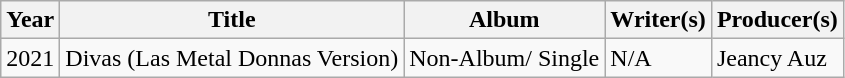<table class="wikitable plainrowheaders" style="text-align:left;">
<tr>
<th>Year</th>
<th>Title</th>
<th>Album</th>
<th>Writer(s)</th>
<th>Producer(s)</th>
</tr>
<tr>
<td>2021</td>
<td>Divas (Las Metal Donnas Version)</td>
<td>Non-Album/ Single</td>
<td>N/A</td>
<td>Jeancy Auz</td>
</tr>
</table>
